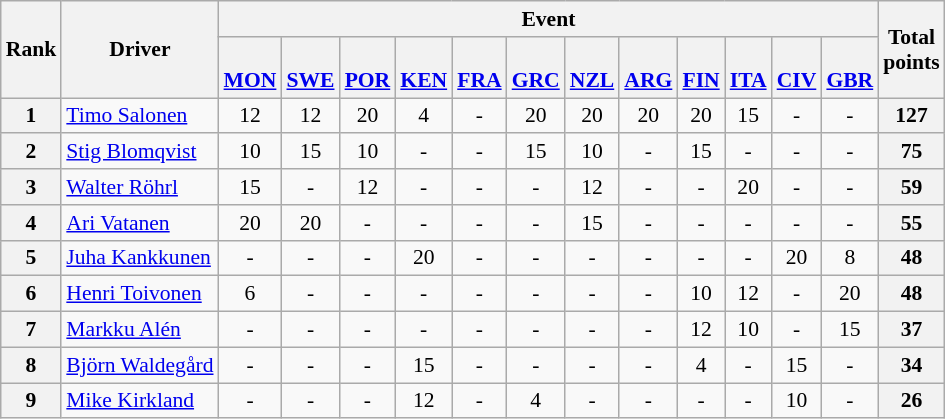<table class="wikitable" style="text-align:center;font-size:90%;">
<tr>
<th rowspan=2>Rank</th>
<th rowspan=2>Driver</th>
<th colspan=12>Event</th>
<th rowspan=2>Total<br>points</th>
</tr>
<tr valign="bottom">
<th><br><a href='#'>MON</a></th>
<th><br><a href='#'>SWE</a></th>
<th><br><a href='#'>POR</a></th>
<th><br><a href='#'>KEN</a></th>
<th><br><a href='#'>FRA</a></th>
<th><br><a href='#'>GRC</a></th>
<th><br><a href='#'>NZL</a></th>
<th><br><a href='#'>ARG</a></th>
<th><br><a href='#'>FIN</a></th>
<th><br><a href='#'>ITA</a></th>
<th><br><a href='#'>CIV</a></th>
<th><br><a href='#'>GBR</a></th>
</tr>
<tr>
<th>1</th>
<td align=left> <a href='#'>Timo Salonen</a></td>
<td>12</td>
<td>12</td>
<td>20</td>
<td>4</td>
<td>-</td>
<td>20</td>
<td>20</td>
<td>20</td>
<td>20</td>
<td>15</td>
<td>-</td>
<td>-</td>
<th>127</th>
</tr>
<tr>
<th>2</th>
<td align=left> <a href='#'>Stig Blomqvist</a></td>
<td>10</td>
<td>15</td>
<td>10</td>
<td>-</td>
<td>-</td>
<td>15</td>
<td>10</td>
<td>-</td>
<td>15</td>
<td>-</td>
<td>-</td>
<td>-</td>
<th>75</th>
</tr>
<tr>
<th>3</th>
<td align=left> <a href='#'>Walter Röhrl</a></td>
<td>15</td>
<td>-</td>
<td>12</td>
<td>-</td>
<td>-</td>
<td>-</td>
<td>12</td>
<td>-</td>
<td>-</td>
<td>20</td>
<td>-</td>
<td>-</td>
<th>59</th>
</tr>
<tr>
<th>4</th>
<td align=left> <a href='#'>Ari Vatanen</a></td>
<td>20</td>
<td>20</td>
<td>-</td>
<td>-</td>
<td>-</td>
<td>-</td>
<td>15</td>
<td>-</td>
<td>-</td>
<td>-</td>
<td>-</td>
<td>-</td>
<th>55</th>
</tr>
<tr>
<th>5</th>
<td align=left> <a href='#'>Juha Kankkunen</a></td>
<td>-</td>
<td>-</td>
<td>-</td>
<td>20</td>
<td>-</td>
<td>-</td>
<td>-</td>
<td>-</td>
<td>-</td>
<td>-</td>
<td>20</td>
<td>8</td>
<th>48</th>
</tr>
<tr>
<th>6</th>
<td align=left> <a href='#'>Henri Toivonen</a></td>
<td>6</td>
<td>-</td>
<td>-</td>
<td>-</td>
<td>-</td>
<td>-</td>
<td>-</td>
<td>-</td>
<td>10</td>
<td>12</td>
<td>-</td>
<td>20</td>
<th>48</th>
</tr>
<tr>
<th>7</th>
<td align=left> <a href='#'>Markku Alén</a></td>
<td>-</td>
<td>-</td>
<td>-</td>
<td>-</td>
<td>-</td>
<td>-</td>
<td>-</td>
<td>-</td>
<td>12</td>
<td>10</td>
<td>-</td>
<td>15</td>
<th>37</th>
</tr>
<tr>
<th>8</th>
<td align=left> <a href='#'>Björn Waldegård</a></td>
<td>-</td>
<td>-</td>
<td>-</td>
<td>15</td>
<td>-</td>
<td>-</td>
<td>-</td>
<td>-</td>
<td>4</td>
<td>-</td>
<td>15</td>
<td>-</td>
<th>34</th>
</tr>
<tr>
<th>9</th>
<td align=left> <a href='#'>Mike Kirkland</a></td>
<td>-</td>
<td>-</td>
<td>-</td>
<td>12</td>
<td>-</td>
<td>4</td>
<td>-</td>
<td>-</td>
<td>-</td>
<td>-</td>
<td>10</td>
<td>-</td>
<th>26</th>
</tr>
</table>
